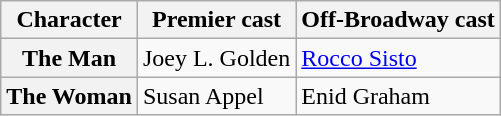<table class="wikitable plainrowheaders">
<tr>
<th scope="col">Character</th>
<th scope="col">Premier cast</th>
<th scope="col">Off-Broadway cast</th>
</tr>
<tr>
<th scope="row">The Man</th>
<td>Joey L. Golden</td>
<td><a href='#'>Rocco Sisto</a></td>
</tr>
<tr>
<th scope="row">The Woman</th>
<td>Susan Appel</td>
<td>Enid Graham</td>
</tr>
</table>
